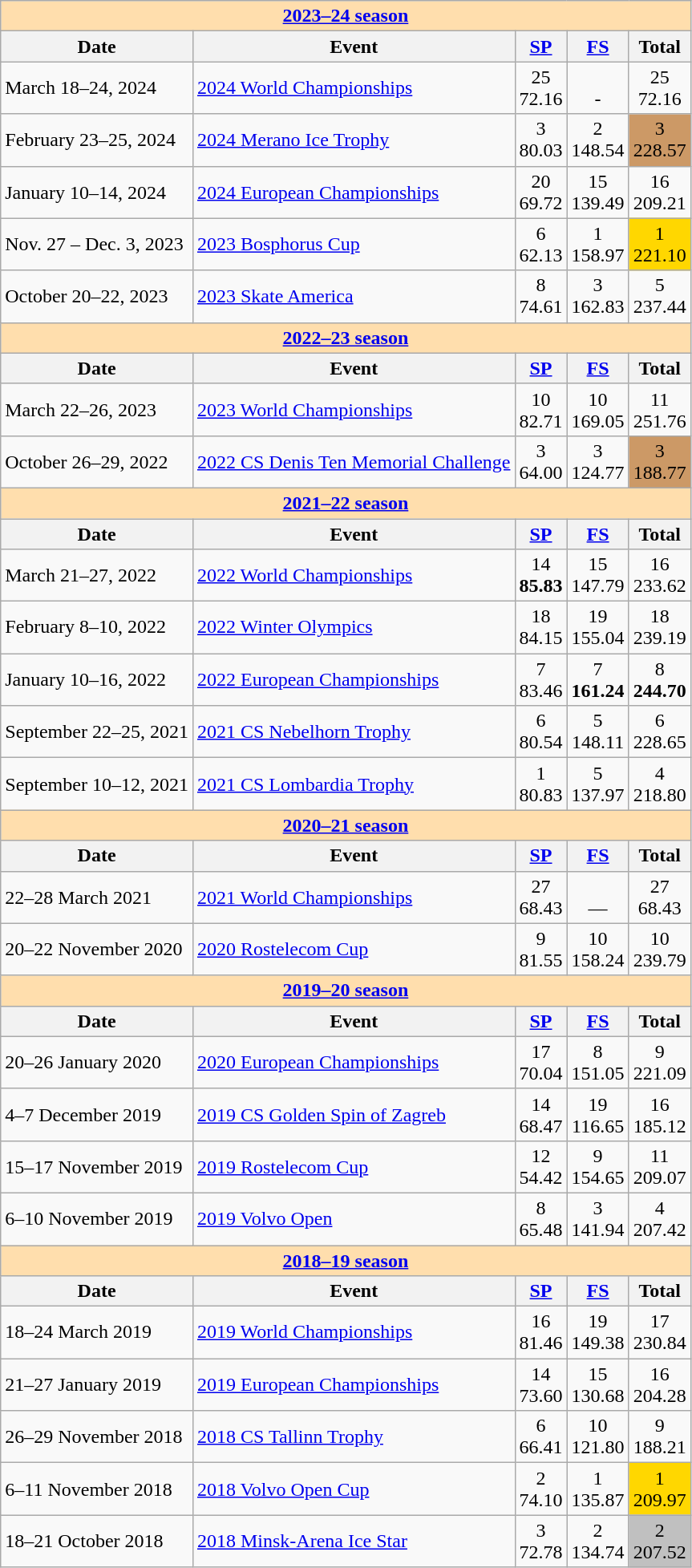<table class="wikitable">
<tr>
<td colspan="5" style="background-color: #ffdead; " align="center"><a href='#'><strong>2023–24 season</strong></a></td>
</tr>
<tr>
<th>Date</th>
<th>Event</th>
<th><a href='#'>SP</a></th>
<th><a href='#'>FS</a></th>
<th>Total</th>
</tr>
<tr>
<td>March 18–24, 2024</td>
<td><a href='#'>2024 World Championships</a></td>
<td align=center>25 <br> 72.16</td>
<td align=center><br> -</td>
<td align=center>25 <br> 72.16</td>
</tr>
<tr>
<td>February 23–25, 2024</td>
<td><a href='#'>2024 Merano Ice Trophy</a></td>
<td align=center>3 <br> 80.03</td>
<td align=center>2 <br> 148.54</td>
<td align=center bgcolor=cc9966>3 <br> 228.57</td>
</tr>
<tr>
<td>January 10–14, 2024</td>
<td><a href='#'>2024 European Championships</a></td>
<td align=center>20 <br> 69.72</td>
<td align=center>15 <br> 139.49</td>
<td align=center>16 <br> 209.21</td>
</tr>
<tr>
<td>Nov. 27 – Dec. 3, 2023</td>
<td><a href='#'>2023 Bosphorus Cup</a></td>
<td align=center>6 <br> 62.13</td>
<td align=center>1 <br> 158.97</td>
<td align=center bgcolor=gold>1 <br> 221.10</td>
</tr>
<tr>
<td>October 20–22, 2023</td>
<td><a href='#'>2023 Skate America</a></td>
<td align=center>8 <br> 74.61</td>
<td align=center>3 <br> 162.83</td>
<td align=center>5 <br> 237.44</td>
</tr>
<tr>
<td colspan="5" style="background-color: #ffdead; " align="center"><a href='#'><strong>2022–23 season</strong></a></td>
</tr>
<tr>
<th>Date</th>
<th>Event</th>
<th><a href='#'>SP</a></th>
<th><a href='#'>FS</a></th>
<th>Total</th>
</tr>
<tr>
<td>March 22–26, 2023</td>
<td><a href='#'>2023 World Championships</a></td>
<td align=center>10 <br> 82.71</td>
<td align=center>10<br>169.05</td>
<td align=center>11<br>251.76</td>
</tr>
<tr>
<td>October 26–29, 2022</td>
<td><a href='#'>2022 CS Denis Ten Memorial Challenge</a></td>
<td align=center>3 <br> 64.00</td>
<td align=center>3 <br> 124.77</td>
<td align=center bgcolor=cc9966>3 <br> 188.77</td>
</tr>
<tr>
<td colspan="5" style="background-color: #ffdead; " align="center"><a href='#'><strong>2021–22 season</strong></a></td>
</tr>
<tr>
<th>Date</th>
<th>Event</th>
<th><a href='#'>SP</a></th>
<th><a href='#'>FS</a></th>
<th>Total</th>
</tr>
<tr>
<td>March 21–27, 2022</td>
<td><a href='#'>2022 World Championships</a></td>
<td align=center>14<br> <strong>85.83</strong></td>
<td align=center>15<br>147.79</td>
<td align=center>16<br>233.62</td>
</tr>
<tr>
<td>February 8–10, 2022</td>
<td><a href='#'>2022 Winter Olympics</a></td>
<td align=center>18 <br> 84.15</td>
<td align=center>19 <br> 155.04</td>
<td align=center>18 <br> 239.19</td>
</tr>
<tr>
<td>January 10–16, 2022</td>
<td><a href='#'>2022 European Championships</a></td>
<td align=center>7 <br> 83.46</td>
<td align=center>7 <br> <strong>161.24</strong></td>
<td align=center>8 <br> <strong>244.70</strong></td>
</tr>
<tr>
<td>September 22–25, 2021</td>
<td><a href='#'>2021 CS Nebelhorn Trophy</a></td>
<td align=center>6 <br> 80.54</td>
<td align=center>5 <br> 148.11</td>
<td align=center>6 <br> 228.65</td>
</tr>
<tr>
<td>September 10–12, 2021</td>
<td><a href='#'>2021 CS Lombardia Trophy</a></td>
<td align=center>1 <br> 80.83</td>
<td align=center>5 <br> 137.97</td>
<td align=center>4 <br> 218.80</td>
</tr>
<tr>
<td colspan="5" style="background:#ffdead; text-align:center;"><a href='#'><strong>2020–21 season</strong></a></td>
</tr>
<tr>
<th>Date</th>
<th>Event</th>
<th><a href='#'>SP</a></th>
<th><a href='#'>FS</a></th>
<th>Total</th>
</tr>
<tr>
<td>22–28 March 2021</td>
<td><a href='#'>2021 World Championships</a></td>
<td align=center>27 <br> 68.43</td>
<td align=center><br> —</td>
<td align=center>27 <br> 68.43</td>
</tr>
<tr>
<td>20–22 November 2020</td>
<td><a href='#'>2020 Rostelecom Cup</a></td>
<td align=center>9 <br> 81.55</td>
<td align=center>10 <br> 158.24</td>
<td align=center>10 <br> 239.79</td>
</tr>
<tr>
<td colspan="5" style="background:#ffdead; text-align:center;"><a href='#'><strong>2019–20 season</strong></a></td>
</tr>
<tr>
<th>Date</th>
<th>Event</th>
<th><a href='#'>SP</a></th>
<th><a href='#'>FS</a></th>
<th>Total</th>
</tr>
<tr>
<td>20–26 January 2020</td>
<td><a href='#'>2020 European Championships</a></td>
<td align=center>17 <br> 70.04</td>
<td align=center>8 <br> 151.05</td>
<td align=center>9 <br> 221.09</td>
</tr>
<tr>
<td>4–7 December 2019</td>
<td><a href='#'>2019 CS Golden Spin of Zagreb</a></td>
<td align=center>14 <br> 68.47</td>
<td align=center>19 <br> 116.65</td>
<td align=center>16 <br> 185.12</td>
</tr>
<tr>
<td>15–17 November 2019</td>
<td><a href='#'>2019 Rostelecom Cup</a></td>
<td align=center>12 <br> 54.42</td>
<td align=center>9 <br> 154.65</td>
<td align=center>11 <br> 209.07</td>
</tr>
<tr>
<td>6–10 November 2019</td>
<td><a href='#'>2019 Volvo Open</a></td>
<td align=center>8 <br> 65.48</td>
<td align=center>3 <br> 141.94</td>
<td align=center>4 <br> 207.42</td>
</tr>
<tr>
<td colspan="5" style="background:#ffdead; text-align:center;"><a href='#'><strong>2018–19 season</strong></a></td>
</tr>
<tr>
<th>Date</th>
<th>Event</th>
<th><a href='#'>SP</a></th>
<th><a href='#'>FS</a></th>
<th>Total</th>
</tr>
<tr>
<td>18–24 March 2019</td>
<td><a href='#'>2019 World Championships</a></td>
<td align=center>16 <br> 81.46</td>
<td align=center>19 <br> 149.38</td>
<td align=center>17 <br> 230.84</td>
</tr>
<tr>
<td>21–27 January 2019</td>
<td><a href='#'>2019 European Championships</a></td>
<td align="center">14 <br> 73.60</td>
<td align="center">15 <br> 130.68</td>
<td align="center">16 <br> 204.28</td>
</tr>
<tr>
<td>26–29 November 2018</td>
<td><a href='#'>2018 CS Tallinn Trophy</a></td>
<td align="center">6 <br> 66.41</td>
<td align="center">10 <br> 121.80</td>
<td align="center">9 <br> 188.21</td>
</tr>
<tr>
<td>6–11 November 2018</td>
<td><a href='#'>2018 Volvo Open Cup</a></td>
<td align="center">2 <br> 74.10</td>
<td align="center">1 <br> 135.87</td>
<td align="center" bgcolor="gold">1 <br> 209.97</td>
</tr>
<tr>
<td>18–21 October 2018</td>
<td><a href='#'>2018 Minsk-Arena Ice Star</a></td>
<td align="center">3 <br> 72.78</td>
<td align="center">2 <br> 134.74</td>
<td align="center" bgcolor="silver">2 <br> 207.52</td>
</tr>
</table>
